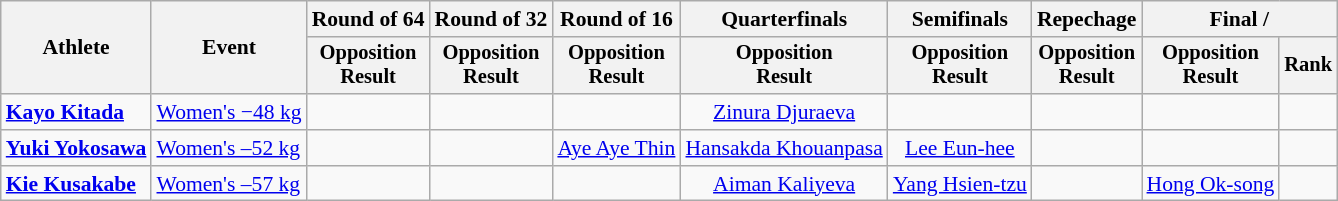<table class="wikitable" style="font-size:90%">
<tr>
<th rowspan=2>Athlete</th>
<th rowspan=2>Event</th>
<th>Round of 64</th>
<th>Round of 32</th>
<th>Round of 16</th>
<th>Quarterfinals</th>
<th>Semifinals</th>
<th>Repechage</th>
<th colspan=2>Final / </th>
</tr>
<tr style="font-size:95%">
<th>Opposition<br>Result</th>
<th>Opposition<br>Result</th>
<th>Opposition<br>Result</th>
<th>Opposition<br>Result</th>
<th>Opposition<br>Result</th>
<th>Opposition<br>Result</th>
<th>Opposition<br>Result</th>
<th>Rank</th>
</tr>
<tr align=center>
<td align=left><strong><a href='#'>Kayo Kitada</a></strong></td>
<td align=left><a href='#'>Women's −48 kg</a></td>
<td></td>
<td></td>
<td></td>
<td> <a href='#'>Zinura Djuraeva</a></td>
<td></td>
<td></td>
<td></td>
<td></td>
</tr>
<tr align=center>
<td align=left><strong><a href='#'>Yuki Yokosawa</a></strong></td>
<td align=left><a href='#'>Women's –52 kg</a></td>
<td></td>
<td></td>
<td> <a href='#'>Aye Aye Thin</a></td>
<td> <a href='#'>Hansakda Khouanpasa</a></td>
<td> <a href='#'>Lee Eun-hee</a></td>
<td></td>
<td></td>
<td></td>
</tr>
<tr align=center>
<td align=left><strong><a href='#'>Kie Kusakabe</a></strong></td>
<td align=left><a href='#'>Women's –57 kg</a></td>
<td></td>
<td></td>
<td></td>
<td> <a href='#'>Aiman Kaliyeva</a></td>
<td> <a href='#'>Yang Hsien-tzu</a></td>
<td></td>
<td> <a href='#'>Hong Ok-song</a></td>
<td></td>
</tr>
</table>
